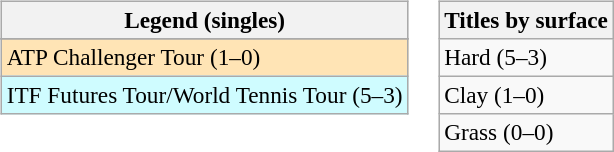<table>
<tr valign=top>
<td><br><table class=wikitable style=font-size:97%>
<tr>
<th>Legend (singles)</th>
</tr>
<tr bgcolor=e5d1cb>
</tr>
<tr bgcolor=moccasin>
<td>ATP Challenger Tour (1–0)</td>
</tr>
<tr bgcolor=cffcff>
<td>ITF Futures Tour/World Tennis Tour (5–3)</td>
</tr>
</table>
</td>
<td><br><table class=wikitable style=font-size:97%>
<tr>
<th>Titles by surface</th>
</tr>
<tr>
<td>Hard (5–3)</td>
</tr>
<tr>
<td>Clay (1–0)</td>
</tr>
<tr>
<td>Grass (0–0)</td>
</tr>
</table>
</td>
</tr>
</table>
